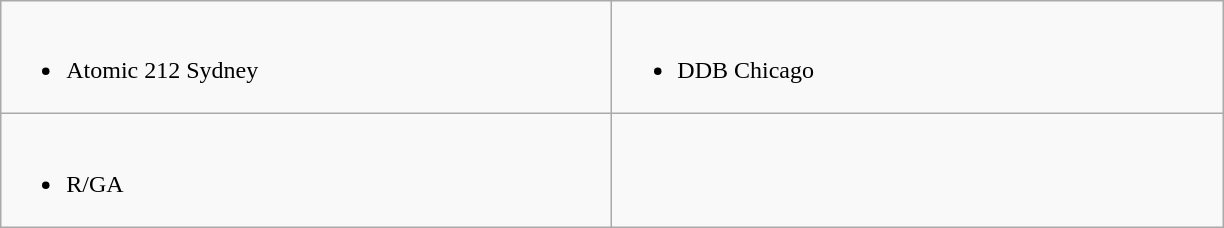<table class=wikitable>
<tr>
<td valign="top" width="400px"><br><ul><li>Atomic 212 Sydney</li></ul></td>
<td valign="top" width="400px"><br><ul><li>DDB Chicago</li></ul></td>
</tr>
<tr>
<td valign="top" width="400px"><br><ul><li>R/GA</li></ul></td>
</tr>
</table>
